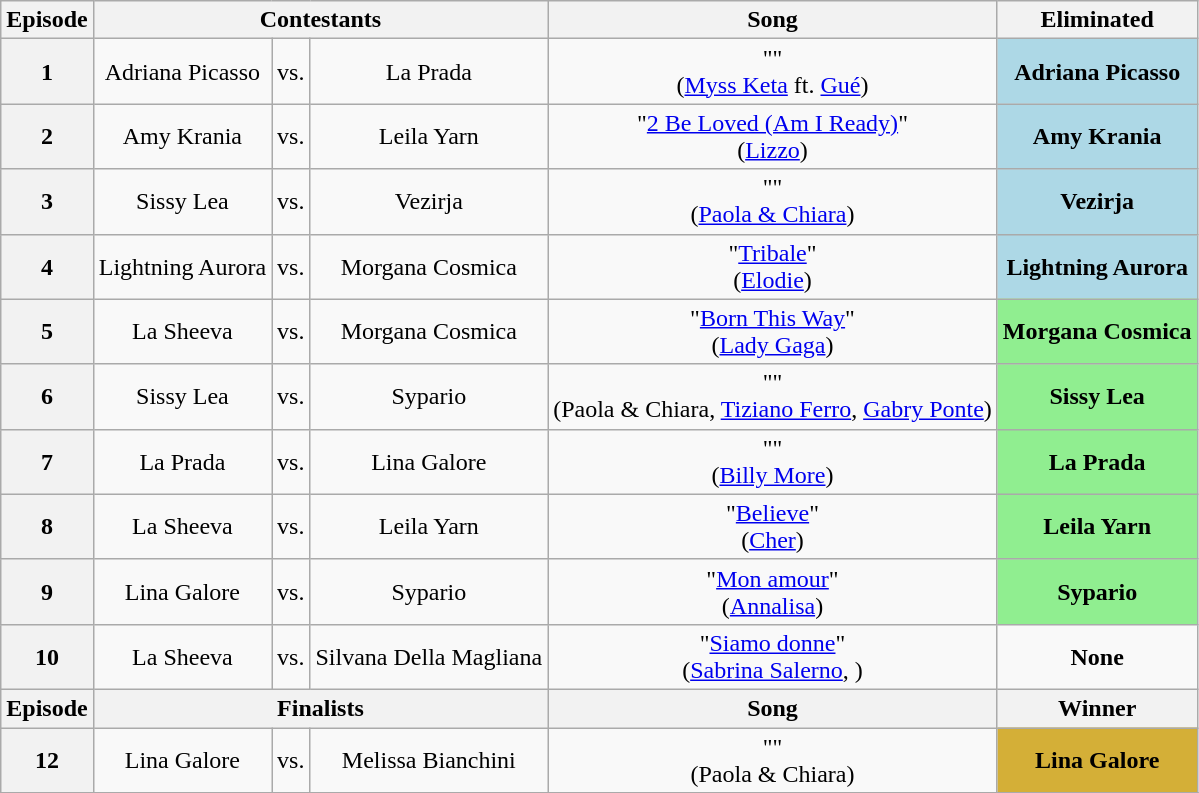<table class="wikitable" style="text-align:center">
<tr>
<th scope="col">Episode</th>
<th scope="col" colspan="3">Contestants</th>
<th scope="col">Song</th>
<th scope="col">Eliminated</th>
</tr>
<tr>
<th scope="row">1</th>
<td>Adriana Picasso</td>
<td>vs.</td>
<td>La Prada</td>
<td>""<br>(<a href='#'>Myss Keta</a> ft. <a href='#'>Gué</a>)</td>
<td bgcolor="lightblue"><strong>Adriana Picasso</strong></td>
</tr>
<tr>
<th scope="row">2</th>
<td>Amy Krania</td>
<td>vs.</td>
<td>Leila Yarn</td>
<td>"<a href='#'>2 Be Loved (Am I Ready)</a>"<br>(<a href='#'>Lizzo</a>)</td>
<td bgcolor="lightblue"><strong>Amy Krania</strong></td>
</tr>
<tr>
<th scope="row">3</th>
<td>Sissy Lea</td>
<td>vs.</td>
<td>Vezirja</td>
<td>""<br>(<a href='#'>Paola & Chiara</a>)</td>
<td bgcolor="lightblue"><strong>Vezirja</strong></td>
</tr>
<tr>
<th scope="row">4</th>
<td nowrap>Lightning Aurora</td>
<td>vs.</td>
<td>Morgana Cosmica</td>
<td>"<a href='#'>Tribale</a>"<br>(<a href='#'>Elodie</a>)</td>
<td bgcolor="lightblue"><strong>Lightning Aurora</strong></td>
</tr>
<tr>
<th scope="row">5</th>
<td>La Sheeva</td>
<td>vs.</td>
<td>Morgana Cosmica</td>
<td>"<a href='#'>Born This Way</a>"<br>(<a href='#'>Lady Gaga</a>)</td>
<td bgcolor="lightgreen" nowrap><strong>Morgana Cosmica</strong></td>
</tr>
<tr>
<th scope="row">6</th>
<td>Sissy Lea</td>
<td>vs.</td>
<td>Sypario</td>
<td nowrap>""<br>(Paola & Chiara, <a href='#'>Tiziano Ferro</a>, <a href='#'>Gabry Ponte</a>)</td>
<td bgcolor="lightgreen"><strong>Sissy Lea</strong></td>
</tr>
<tr>
<th scope="row">7</th>
<td>La Prada</td>
<td>vs.</td>
<td>Lina Galore</td>
<td nowrap>""<br>(<a href='#'>Billy More</a>)</td>
<td bgcolor="lightgreen"><strong>La Prada</strong></td>
</tr>
<tr>
<th scope="row">8</th>
<td>La Sheeva</td>
<td>vs.</td>
<td>Leila Yarn</td>
<td>"<a href='#'>Believe</a>"<br>(<a href='#'>Cher</a>)</td>
<td bgcolor="lightgreen"><strong>Leila Yarn</strong></td>
</tr>
<tr>
<th scope="row">9</th>
<td>Lina Galore</td>
<td>vs.</td>
<td>Sypario</td>
<td>"<a href='#'>Mon amour</a>"<br>(<a href='#'>Annalisa</a>)</td>
<td bgcolor="lightgreen"><strong>Sypario</strong></td>
</tr>
<tr>
<th scope="row">10</th>
<td>La Sheeva</td>
<td>vs.</td>
<td nowrap>Silvana Della Magliana</td>
<td>"<a href='#'>Siamo donne</a>"<br>(<a href='#'>Sabrina Salerno</a>, )</td>
<td><strong>None</strong></td>
</tr>
<tr>
<th scope="col">Episode</th>
<th scope="col" colspan="3">Finalists</th>
<th scope="col">Song</th>
<th scope="col">Winner</th>
</tr>
<tr>
<th scope="row">12</th>
<td>Lina Galore</td>
<td>vs.</td>
<td>Melissa Bianchini</td>
<td>""<br>(Paola & Chiara)</td>
<td bgcolor="D4AF37"><strong>Lina Galore</strong></td>
</tr>
<tr>
</tr>
</table>
